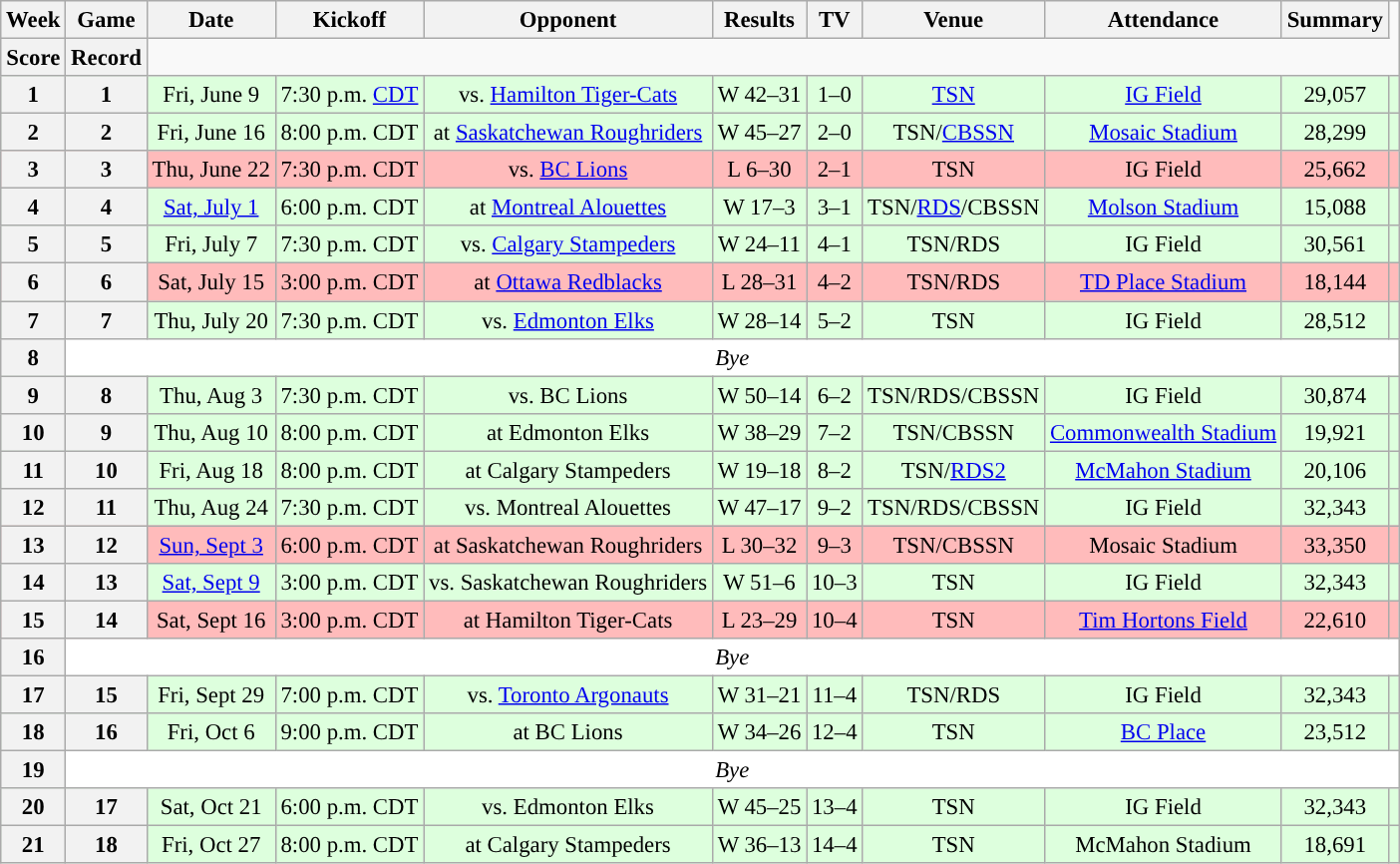<table class="wikitable" style="font-size: 95%;">
<tr>
<th scope="col">Week</th>
<th scope="col">Game</th>
<th scope="col">Date</th>
<th scope="col">Kickoff</th>
<th scope="col">Opponent</th>
<th scope="col">Results</th>
<th scope="col">TV</th>
<th scope="col">Venue</th>
<th scope="col">Attendance</th>
<th scope="col">Summary</th>
</tr>
<tr>
<th scope="col">Score</th>
<th scope="col">Record</th>
</tr>
<tr align="center" bgcolor="ddffdd">
<th align="center"><strong>1</strong></th>
<th align="center"><strong>1</strong></th>
<td align="center">Fri, June 9</td>
<td align="center">7:30 p.m. <a href='#'>CDT</a></td>
<td align="center">vs. <a href='#'>Hamilton Tiger-Cats</a></td>
<td align="center">W 42–31</td>
<td align="center">1–0</td>
<td align="center"><a href='#'>TSN</a></td>
<td align="center"><a href='#'>IG Field</a></td>
<td align="center">29,057</td>
<td align="center"></td>
</tr>
<tr align="center"= bgcolor="ddffdd">
<th align="center"><strong>2</strong></th>
<th align="center"><strong>2</strong></th>
<td align="center">Fri, June 16</td>
<td align="center">8:00 p.m. CDT</td>
<td align="center">at <a href='#'>Saskatchewan Roughriders</a></td>
<td align="center">W 45–27</td>
<td align="center">2–0</td>
<td align="center">TSN/<a href='#'>CBSSN</a></td>
<td align="center"><a href='#'>Mosaic Stadium</a></td>
<td align="center">28,299</td>
<td align="center"></td>
</tr>
<tr align="center"= bgcolor="ffbbbb">
<th align="center"><strong>3</strong></th>
<th align="center"><strong>3</strong></th>
<td align="center">Thu, June 22</td>
<td align="center">7:30 p.m. CDT</td>
<td align="center">vs. <a href='#'>BC Lions</a></td>
<td align="center">L 6–30</td>
<td align="center">2–1</td>
<td align="center">TSN</td>
<td align="center">IG Field</td>
<td align="center">25,662</td>
<td align="center"></td>
</tr>
<tr align="center"= bgcolor="ddffdd">
<th align="center"><strong>4</strong></th>
<th align="center"><strong>4</strong></th>
<td align="center"><a href='#'>Sat, July 1</a></td>
<td align="center">6:00 p.m. CDT</td>
<td align="center">at <a href='#'>Montreal Alouettes</a></td>
<td align="center">W 17–3</td>
<td align="center">3–1</td>
<td align="center">TSN/<a href='#'>RDS</a>/CBSSN</td>
<td align="center"><a href='#'>Molson Stadium</a></td>
<td align="center">15,088</td>
<td align="center"></td>
</tr>
<tr align="center"= bgcolor="ddffdd">
<th align="center"><strong>5</strong></th>
<th align="center"><strong>5</strong></th>
<td align="center">Fri, July 7</td>
<td align="center">7:30 p.m. CDT</td>
<td align="center">vs. <a href='#'>Calgary Stampeders</a></td>
<td align="center">W 24–11</td>
<td align="center">4–1</td>
<td align="center">TSN/RDS</td>
<td align="center">IG Field</td>
<td align="center">30,561</td>
<td align="center"></td>
</tr>
<tr align="center"= bgcolor="ffbbbb">
<th align="center"><strong>6</strong></th>
<th align="center"><strong>6</strong></th>
<td align="center">Sat, July 15</td>
<td align="center">3:00 p.m. CDT</td>
<td align="center">at <a href='#'>Ottawa Redblacks</a></td>
<td align="center">L 28–31 </td>
<td align="center">4–2</td>
<td align="center">TSN/RDS</td>
<td align="center"><a href='#'>TD Place Stadium</a></td>
<td align="center">18,144</td>
<td align="center"></td>
</tr>
<tr align="center"= bgcolor="ddffdd">
<th align="center"><strong>7</strong></th>
<th align="center"><strong>7</strong></th>
<td align="center">Thu, July 20</td>
<td align="center">7:30 p.m. CDT</td>
<td align="center">vs. <a href='#'>Edmonton Elks</a></td>
<td align="center">W 28–14</td>
<td align="center">5–2</td>
<td align="center">TSN</td>
<td align="center">IG Field</td>
<td align="center">28,512</td>
<td align="center"></td>
</tr>
<tr align="center"= bgcolor="ffffff">
<th align="center"><strong>8</strong></th>
<td colspan=10 align="center" valign="middle"><em>Bye</em></td>
</tr>
<tr align="center"= bgcolor="ddffdd">
<th align="center"><strong>9</strong></th>
<th align="center"><strong>8</strong></th>
<td align="center">Thu, Aug 3</td>
<td align="center">7:30 p.m. CDT</td>
<td align="center">vs. BC Lions</td>
<td align="center">W 50–14</td>
<td align="center">6–2</td>
<td align="center">TSN/RDS/CBSSN</td>
<td align="center">IG Field</td>
<td align="center">30,874</td>
<td align="center"></td>
</tr>
<tr align="center"= bgcolor="ddffdd">
<th align="center"><strong>10</strong></th>
<th align="center"><strong>9</strong></th>
<td align="center">Thu, Aug 10</td>
<td align="center">8:00 p.m. CDT</td>
<td align="center">at Edmonton Elks</td>
<td align="center">W 38–29</td>
<td align="center">7–2</td>
<td align="center">TSN/CBSSN</td>
<td align="center"><a href='#'>Commonwealth Stadium</a></td>
<td align="center">19,921</td>
<td align="center"></td>
</tr>
<tr align="center"= bgcolor="ddffdd">
<th align="center"><strong>11</strong></th>
<th align="center"><strong>10</strong></th>
<td align="center">Fri, Aug 18</td>
<td align="center">8:00 p.m. CDT</td>
<td align="center">at Calgary Stampeders</td>
<td align="center">W 19–18</td>
<td align="center">8–2</td>
<td align="center">TSN/<a href='#'>RDS2</a></td>
<td align="center"><a href='#'>McMahon Stadium</a></td>
<td align="center">20,106</td>
<td align="center"></td>
</tr>
<tr align="center"= bgcolor="ddffdd">
<th align="center"><strong>12</strong></th>
<th align="center"><strong>11</strong></th>
<td align="center">Thu, Aug 24</td>
<td align="center">7:30 p.m. CDT</td>
<td align="center">vs. Montreal Alouettes</td>
<td align="center">W 47–17</td>
<td align="center">9–2</td>
<td align="center">TSN/RDS/CBSSN</td>
<td align="center">IG Field</td>
<td align="center">32,343</td>
<td align="center"></td>
</tr>
<tr align="center"= bgcolor="ffbbbb">
<th align="center"><strong>13</strong></th>
<th align="center"><strong>12</strong></th>
<td align="center"><a href='#'>Sun, Sept 3</a></td>
<td align="center">6:00 p.m. CDT</td>
<td align="center">at Saskatchewan Roughriders</td>
<td align="center">L 30–32 </td>
<td align="center">9–3</td>
<td align="center">TSN/CBSSN</td>
<td align="center">Mosaic Stadium</td>
<td align="center">33,350</td>
<td align="center"></td>
</tr>
<tr align="center"= bgcolor="ddffdd">
<th align="center"><strong>14</strong></th>
<th align="center"><strong>13</strong></th>
<td align="center"><a href='#'>Sat, Sept 9</a></td>
<td align="center">3:00 p.m. CDT</td>
<td align="center">vs. Saskatchewan Roughriders</td>
<td align="center">W 51–6</td>
<td align="center">10–3</td>
<td align="center">TSN</td>
<td align="center">IG Field</td>
<td align="center">32,343</td>
<td align="center"></td>
</tr>
<tr align="center"= bgcolor="ffbbbb">
<th align="center"><strong>15</strong></th>
<th align="center"><strong>14</strong></th>
<td align="center">Sat, Sept 16</td>
<td align="center">3:00 p.m. CDT</td>
<td align="center">at Hamilton Tiger-Cats</td>
<td align="center">L 23–29</td>
<td align="center">10–4</td>
<td align="center">TSN</td>
<td align="center"><a href='#'>Tim Hortons Field</a></td>
<td align="center">22,610</td>
<td align="center"></td>
</tr>
<tr align="center"= bgcolor="ffffff">
<th align="center"><strong>16</strong></th>
<td colspan=10 align="center" valign="middle"><em>Bye</em></td>
</tr>
<tr align="center"= bgcolor="ddffdd">
<th align="center"><strong>17</strong></th>
<th align="center"><strong>15</strong></th>
<td align="center">Fri, Sept 29</td>
<td align="center">7:00 p.m. CDT</td>
<td align="center">vs. <a href='#'>Toronto Argonauts</a></td>
<td align="center">W 31–21</td>
<td align="center">11–4</td>
<td align="center">TSN/RDS</td>
<td align="center">IG Field</td>
<td align="center">32,343</td>
<td align="center"></td>
</tr>
<tr align="center"= bgcolor="ddffdd">
<th align="center"><strong>18</strong></th>
<th align="center"><strong>16</strong></th>
<td align="center">Fri, Oct 6</td>
<td align="center">9:00 p.m. CDT</td>
<td align="center">at BC Lions</td>
<td align="center">W 34–26 </td>
<td align="center">12–4</td>
<td align="center">TSN</td>
<td align="center"><a href='#'>BC Place</a></td>
<td align="center">23,512</td>
<td align="center"></td>
</tr>
<tr align="center"= bgcolor="ffffff">
<th align="center"><strong>19</strong></th>
<td colspan=10 align="center" valign="middle"><em>Bye</em></td>
</tr>
<tr align="center"= bgcolor="ddffdd">
<th align="center"><strong>20</strong></th>
<th align="center"><strong>17</strong></th>
<td align="center">Sat, Oct 21</td>
<td align="center">6:00 p.m. CDT</td>
<td align="center">vs. Edmonton Elks</td>
<td align="center">W 45–25</td>
<td align="center">13–4</td>
<td align="center">TSN</td>
<td align="center">IG Field</td>
<td align="center">32,343</td>
<td align="center"></td>
</tr>
<tr align="center"= bgcolor="ddffdd">
<th align="center"><strong>21</strong></th>
<th align="center"><strong>18</strong></th>
<td align="center">Fri, Oct 27</td>
<td align="center">8:00 p.m. CDT</td>
<td align="center">at Calgary Stampeders</td>
<td align="center">W 36–13</td>
<td align="center">14–4</td>
<td align="center">TSN</td>
<td align="center">McMahon Stadium</td>
<td align="center">18,691</td>
<td align="center"></td>
</tr>
</table>
